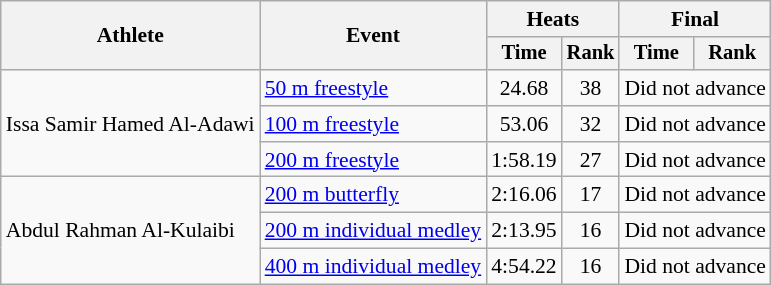<table class=wikitable style=font-size:90%;text-align:center>
<tr>
<th rowspan="2">Athlete</th>
<th rowspan="2">Event</th>
<th colspan="2">Heats</th>
<th colspan="2">Final</th>
</tr>
<tr style="font-size:95%">
<th>Time</th>
<th>Rank</th>
<th>Time</th>
<th>Rank</th>
</tr>
<tr>
<td align=left rowspan=3>Issa Samir Hamed Al-Adawi</td>
<td align=left><a href='#'>50 m freestyle</a></td>
<td>24.68</td>
<td>38</td>
<td colspan=2>Did not advance</td>
</tr>
<tr>
<td align=left><a href='#'>100 m freestyle</a></td>
<td>53.06</td>
<td>32</td>
<td colspan=2>Did not advance</td>
</tr>
<tr>
<td align=left><a href='#'>200 m freestyle</a></td>
<td>1:58.19</td>
<td>27</td>
<td colspan=2>Did not advance</td>
</tr>
<tr>
<td align=left rowspan=3>Abdul Rahman Al-Kulaibi</td>
<td align=left><a href='#'>200 m butterfly</a></td>
<td>2:16.06</td>
<td>17</td>
<td colspan=2>Did not advance</td>
</tr>
<tr>
<td align=left><a href='#'>200 m individual medley</a></td>
<td>2:13.95</td>
<td>16</td>
<td colspan=2>Did not advance</td>
</tr>
<tr>
<td align=left><a href='#'>400 m individual medley</a></td>
<td>4:54.22</td>
<td>16</td>
<td colspan=2>Did not advance</td>
</tr>
</table>
